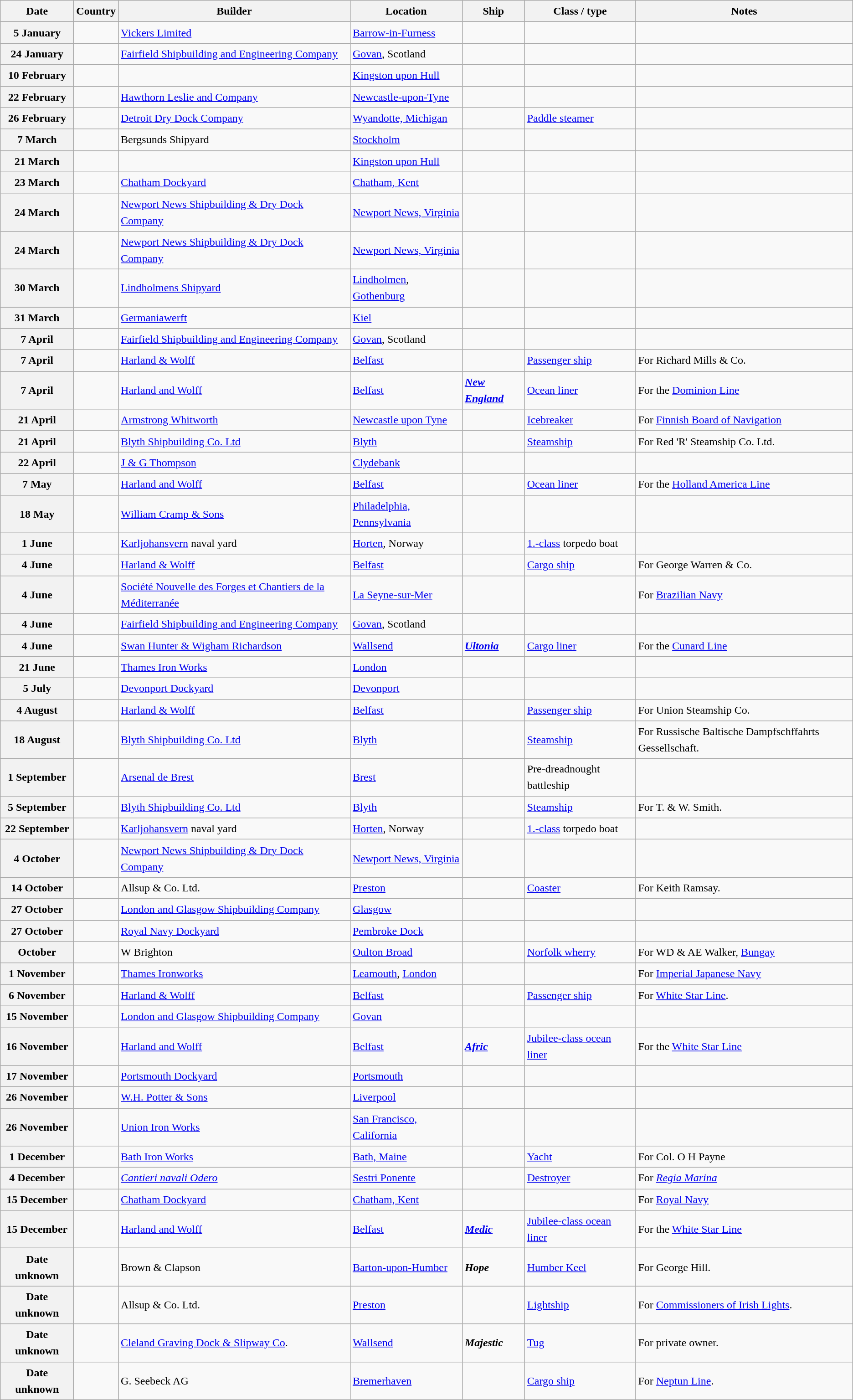<table class="wikitable sortable" style="font-size:1.00em; line-height:1.5em;">
<tr>
<th width="100">Date</th>
<th Country>Country</th>
<th>Builder</th>
<th>Location</th>
<th>Ship</th>
<th>Class / type</th>
<th>Notes</th>
</tr>
<tr ---->
<th>5 January</th>
<td></td>
<td><a href='#'>Vickers Limited</a></td>
<td><a href='#'>Barrow-in-Furness</a></td>
<td><strong></strong></td>
<td></td>
<td></td>
</tr>
<tr ---->
<th>24 January</th>
<td></td>
<td><a href='#'>Fairfield Shipbuilding and Engineering Company</a></td>
<td><a href='#'>Govan</a>, Scotland</td>
<td><strong></strong></td>
<td></td>
<td></td>
</tr>
<tr ---->
<th>10 February</th>
<td></td>
<td></td>
<td><a href='#'>Kingston upon Hull</a></td>
<td><strong></strong></td>
<td></td>
<td></td>
</tr>
<tr ---->
<th>22 February</th>
<td></td>
<td><a href='#'>Hawthorn Leslie and Company</a></td>
<td><a href='#'>Newcastle-upon-Tyne</a></td>
<td><strong></strong></td>
<td></td>
<td></td>
</tr>
<tr ---->
<th>26 February</th>
<td></td>
<td><a href='#'>Detroit Dry Dock Company</a></td>
<td><a href='#'>Wyandotte, Michigan</a></td>
<td><strong></strong></td>
<td><a href='#'>Paddle steamer</a></td>
<td></td>
</tr>
<tr>
<th>7 March</th>
<td></td>
<td>Bergsunds Shipyard</td>
<td><a href='#'>Stockholm</a></td>
<td><strong></strong></td>
<td></td>
<td></td>
</tr>
<tr ---->
<th>21 March</th>
<td></td>
<td></td>
<td><a href='#'>Kingston upon Hull</a></td>
<td><strong></strong></td>
<td></td>
<td></td>
</tr>
<tr>
<th>23 March</th>
<td></td>
<td><a href='#'>Chatham Dockyard</a></td>
<td><a href='#'>Chatham, Kent</a></td>
<td><strong></strong></td>
<td></td>
<td></td>
</tr>
<tr ---->
<th>24 March</th>
<td></td>
<td><a href='#'>Newport News Shipbuilding & Dry Dock Company</a></td>
<td><a href='#'>Newport News, Virginia</a></td>
<td><strong></strong></td>
<td></td>
<td></td>
</tr>
<tr ---->
<th>24 March</th>
<td></td>
<td><a href='#'>Newport News Shipbuilding & Dry Dock Company</a></td>
<td><a href='#'>Newport News, Virginia</a></td>
<td><strong></strong></td>
<td></td>
<td></td>
</tr>
<tr>
<th>30 March</th>
<td></td>
<td><a href='#'>Lindholmens Shipyard</a></td>
<td><a href='#'>Lindholmen</a>, <a href='#'>Gothenburg</a></td>
<td><strong></strong></td>
<td></td>
<td></td>
</tr>
<tr>
<th>31 March</th>
<td></td>
<td><a href='#'>Germaniawerft</a></td>
<td><a href='#'>Kiel</a></td>
<td><strong></strong></td>
<td></td>
<td></td>
</tr>
<tr ---->
<th>7 April</th>
<td></td>
<td><a href='#'>Fairfield Shipbuilding and Engineering Company</a></td>
<td><a href='#'>Govan</a>, Scotland</td>
<td><strong></strong></td>
<td></td>
<td></td>
</tr>
<tr ---->
<th>7 April</th>
<td></td>
<td><a href='#'>Harland & Wolff</a></td>
<td><a href='#'>Belfast</a></td>
<td><strong></strong></td>
<td><a href='#'>Passenger ship</a></td>
<td>For Richard Mills & Co.</td>
</tr>
<tr ---->
<th>7 April</th>
<td></td>
<td><a href='#'>Harland and Wolff</a></td>
<td><a href='#'>Belfast</a></td>
<td><strong><em><a href='#'>New England</a></em></strong></td>
<td><a href='#'>Ocean liner</a></td>
<td>For the <a href='#'>Dominion Line</a></td>
</tr>
<tr ---->
<th>21 April</th>
<td></td>
<td><a href='#'>Armstrong Whitworth</a></td>
<td><a href='#'>Newcastle upon Tyne</a></td>
<td><strong></strong></td>
<td><a href='#'>Icebreaker</a></td>
<td>For <a href='#'>Finnish Board of Navigation</a></td>
</tr>
<tr ---->
<th>21 April</th>
<td></td>
<td><a href='#'>Blyth Shipbuilding Co. Ltd</a></td>
<td><a href='#'>Blyth</a></td>
<td><strong></strong></td>
<td><a href='#'>Steamship</a></td>
<td>For Red 'R' Steamship Co. Ltd.</td>
</tr>
<tr ---->
<th>22 April</th>
<td></td>
<td><a href='#'>J & G Thompson</a></td>
<td><a href='#'>Clydebank</a></td>
<td><strong></strong></td>
<td></td>
<td></td>
</tr>
<tr ---->
<th>7 May</th>
<td></td>
<td><a href='#'>Harland and Wolff</a></td>
<td><a href='#'>Belfast</a></td>
<td><strong></strong></td>
<td><a href='#'>Ocean liner</a></td>
<td>For the <a href='#'>Holland America Line</a></td>
</tr>
<tr ---->
<th>18 May</th>
<td></td>
<td><a href='#'>William Cramp & Sons</a></td>
<td><a href='#'>Philadelphia, Pennsylvania</a></td>
<td><strong></strong></td>
<td></td>
<td></td>
</tr>
<tr ---->
<th>1 June</th>
<td></td>
<td><a href='#'>Karljohansvern</a> naval yard</td>
<td><a href='#'>Horten</a>, Norway</td>
<td><strong></strong></td>
<td><a href='#'>1.-class</a> torpedo boat</td>
<td></td>
</tr>
<tr ---->
<th>4 June</th>
<td></td>
<td><a href='#'>Harland & Wolff</a></td>
<td><a href='#'>Belfast</a></td>
<td><strong></strong></td>
<td><a href='#'>Cargo ship</a></td>
<td>For George Warren & Co.</td>
</tr>
<tr ---->
<th>4 June</th>
<td></td>
<td><a href='#'>Société Nouvelle des Forges et Chantiers de la Méditerranée</a></td>
<td><a href='#'>La Seyne-sur-Mer</a></td>
<td><strong></strong></td>
<td></td>
<td>For <a href='#'>Brazilian Navy</a></td>
</tr>
<tr ---->
<th>4 June</th>
<td></td>
<td><a href='#'>Fairfield Shipbuilding and Engineering Company</a></td>
<td><a href='#'>Govan</a>, Scotland</td>
<td><strong></strong></td>
<td></td>
<td></td>
</tr>
<tr ---->
<th>4 June</th>
<td></td>
<td><a href='#'>Swan Hunter & Wigham Richardson</a></td>
<td><a href='#'>Wallsend</a></td>
<td><strong><em><a href='#'>Ultonia</a></em></strong></td>
<td><a href='#'>Cargo liner</a></td>
<td>For the <a href='#'>Cunard Line</a></td>
</tr>
<tr>
<th>21 June</th>
<td></td>
<td><a href='#'>Thames Iron Works</a></td>
<td><a href='#'>London</a></td>
<td><strong></strong></td>
<td></td>
<td></td>
</tr>
<tr>
<th>5 July</th>
<td></td>
<td><a href='#'>Devonport Dockyard</a></td>
<td><a href='#'>Devonport</a></td>
<td><strong></strong></td>
<td></td>
<td></td>
</tr>
<tr ---->
<th>4 August</th>
<td></td>
<td><a href='#'>Harland & Wolff</a></td>
<td><a href='#'>Belfast</a></td>
<td><strong></strong></td>
<td><a href='#'>Passenger ship</a></td>
<td>For Union Steamship Co.</td>
</tr>
<tr ---->
<th>18 August</th>
<td></td>
<td><a href='#'>Blyth Shipbuilding Co. Ltd</a></td>
<td><a href='#'>Blyth</a></td>
<td><strong></strong></td>
<td><a href='#'>Steamship</a></td>
<td>For Russische Baltische Dampfschffahrts Gessellschaft.</td>
</tr>
<tr>
<th>1 September</th>
<td></td>
<td><a href='#'>Arsenal de Brest</a></td>
<td><a href='#'>Brest</a></td>
<td><strong></strong></td>
<td>Pre-dreadnought battleship</td>
<td></td>
</tr>
<tr ---->
<th>5 September</th>
<td></td>
<td><a href='#'>Blyth Shipbuilding Co. Ltd</a></td>
<td><a href='#'>Blyth</a></td>
<td><strong></strong></td>
<td><a href='#'>Steamship</a></td>
<td>For T. & W. Smith.</td>
</tr>
<tr ---->
<th>22 September</th>
<td></td>
<td><a href='#'>Karljohansvern</a> naval yard</td>
<td><a href='#'>Horten</a>, Norway</td>
<td><strong></strong></td>
<td><a href='#'>1.-class</a> torpedo boat</td>
<td></td>
</tr>
<tr ---->
<th>4 October</th>
<td></td>
<td><a href='#'>Newport News Shipbuilding & Dry Dock Company</a></td>
<td><a href='#'>Newport News, Virginia</a></td>
<td><strong></strong></td>
<td></td>
<td></td>
</tr>
<tr ---->
<th>14 October</th>
<td></td>
<td>Allsup & Co. Ltd.</td>
<td><a href='#'>Preston</a></td>
<td><strong></strong></td>
<td><a href='#'>Coaster</a></td>
<td>For Keith Ramsay.</td>
</tr>
<tr ---->
<th>27 October</th>
<td></td>
<td><a href='#'>London and Glasgow Shipbuilding Company</a></td>
<td><a href='#'>Glasgow</a></td>
<td><strong></strong></td>
<td></td>
<td></td>
</tr>
<tr ---->
<th>27 October</th>
<td></td>
<td><a href='#'>Royal Navy Dockyard</a></td>
<td><a href='#'>Pembroke Dock</a></td>
<td><strong></strong></td>
<td></td>
<td></td>
</tr>
<tr ---->
<th>October</th>
<td></td>
<td>W Brighton</td>
<td><a href='#'>Oulton Broad</a></td>
<td><strong></strong></td>
<td><a href='#'>Norfolk wherry</a></td>
<td>For WD & AE Walker, <a href='#'>Bungay</a></td>
</tr>
<tr ---->
<th>1 November</th>
<td></td>
<td><a href='#'>Thames Ironworks</a></td>
<td><a href='#'>Leamouth</a>, <a href='#'>London</a></td>
<td><strong></strong></td>
<td></td>
<td>For <a href='#'>Imperial Japanese Navy</a></td>
</tr>
<tr ---->
<th>6 November</th>
<td></td>
<td><a href='#'>Harland & Wolff</a></td>
<td><a href='#'>Belfast</a></td>
<td><strong></strong></td>
<td><a href='#'>Passenger ship</a></td>
<td>For <a href='#'>White Star Line</a>.</td>
</tr>
<tr>
<th>15 November</th>
<td></td>
<td><a href='#'>London and Glasgow Shipbuilding Company</a></td>
<td><a href='#'>Govan</a></td>
<td><strong></strong></td>
<td></td>
<td></td>
</tr>
<tr ---->
<th>16 November</th>
<td></td>
<td><a href='#'>Harland and Wolff</a></td>
<td><a href='#'>Belfast</a></td>
<td><strong><em><a href='#'>Afric</a></em></strong></td>
<td><a href='#'>Jubilee-class ocean liner</a></td>
<td>For the <a href='#'>White Star Line</a></td>
</tr>
<tr ---->
<th>17 November</th>
<td></td>
<td><a href='#'>Portsmouth Dockyard</a></td>
<td><a href='#'>Portsmouth</a></td>
<td><strong></strong></td>
<td></td>
<td></td>
</tr>
<tr ---->
<th>26 November</th>
<td></td>
<td><a href='#'>W.H. Potter & Sons</a></td>
<td><a href='#'>Liverpool</a></td>
<td><strong></strong></td>
<td></td>
<td></td>
</tr>
<tr ---->
<th>26 November</th>
<td></td>
<td><a href='#'>Union Iron Works</a></td>
<td><a href='#'>San Francisco, California</a></td>
<td><strong></strong></td>
<td></td>
<td></td>
</tr>
<tr>
<th>1 December</th>
<td></td>
<td><a href='#'>Bath Iron Works</a></td>
<td><a href='#'>Bath, Maine</a></td>
<td><strong></strong></td>
<td><a href='#'>Yacht</a></td>
<td>For Col. O H Payne</td>
</tr>
<tr>
<th>4 December</th>
<td></td>
<td><em><a href='#'>Cantieri navali Odero</a></em></td>
<td><a href='#'>Sestri Ponente</a></td>
<td><strong></strong></td>
<td><a href='#'>Destroyer</a></td>
<td>For <em><a href='#'>Regia Marina</a></em></td>
</tr>
<tr ---->
<th>15 December</th>
<td></td>
<td><a href='#'>Chatham Dockyard</a></td>
<td><a href='#'>Chatham, Kent</a></td>
<td><strong></strong></td>
<td></td>
<td>For <a href='#'>Royal Navy</a></td>
</tr>
<tr ---->
<th>15 December</th>
<td></td>
<td><a href='#'>Harland and Wolff</a></td>
<td><a href='#'>Belfast</a></td>
<td><strong><em><a href='#'>Medic</a></em></strong></td>
<td><a href='#'>Jubilee-class ocean liner</a></td>
<td>For the <a href='#'>White Star Line</a></td>
</tr>
<tr --->
<th>Date unknown</th>
<td></td>
<td>Brown & Clapson</td>
<td><a href='#'>Barton-upon-Humber</a></td>
<td><strong><em>Hope</em></strong></td>
<td><a href='#'>Humber Keel</a></td>
<td>For George Hill.</td>
</tr>
<tr ---->
<th>Date unknown</th>
<td></td>
<td>Allsup & Co. Ltd.</td>
<td><a href='#'>Preston</a></td>
<td><strong></strong></td>
<td><a href='#'>Lightship</a></td>
<td>For <a href='#'>Commissioners of Irish Lights</a>.</td>
</tr>
<tr ---->
<th>Date unknown</th>
<td></td>
<td><a href='#'>Cleland Graving Dock & Slipway Co</a>.</td>
<td><a href='#'>Wallsend</a></td>
<td><strong><em>Majestic</em></strong></td>
<td><a href='#'>Tug</a></td>
<td>For private owner.</td>
</tr>
<tr ---->
<th>Date unknown</th>
<td></td>
<td>G. Seebeck AG</td>
<td><a href='#'>Bremerhaven</a></td>
<td><strong></strong></td>
<td><a href='#'>Cargo ship</a></td>
<td>For <a href='#'>Neptun Line</a>.</td>
</tr>
</table>
